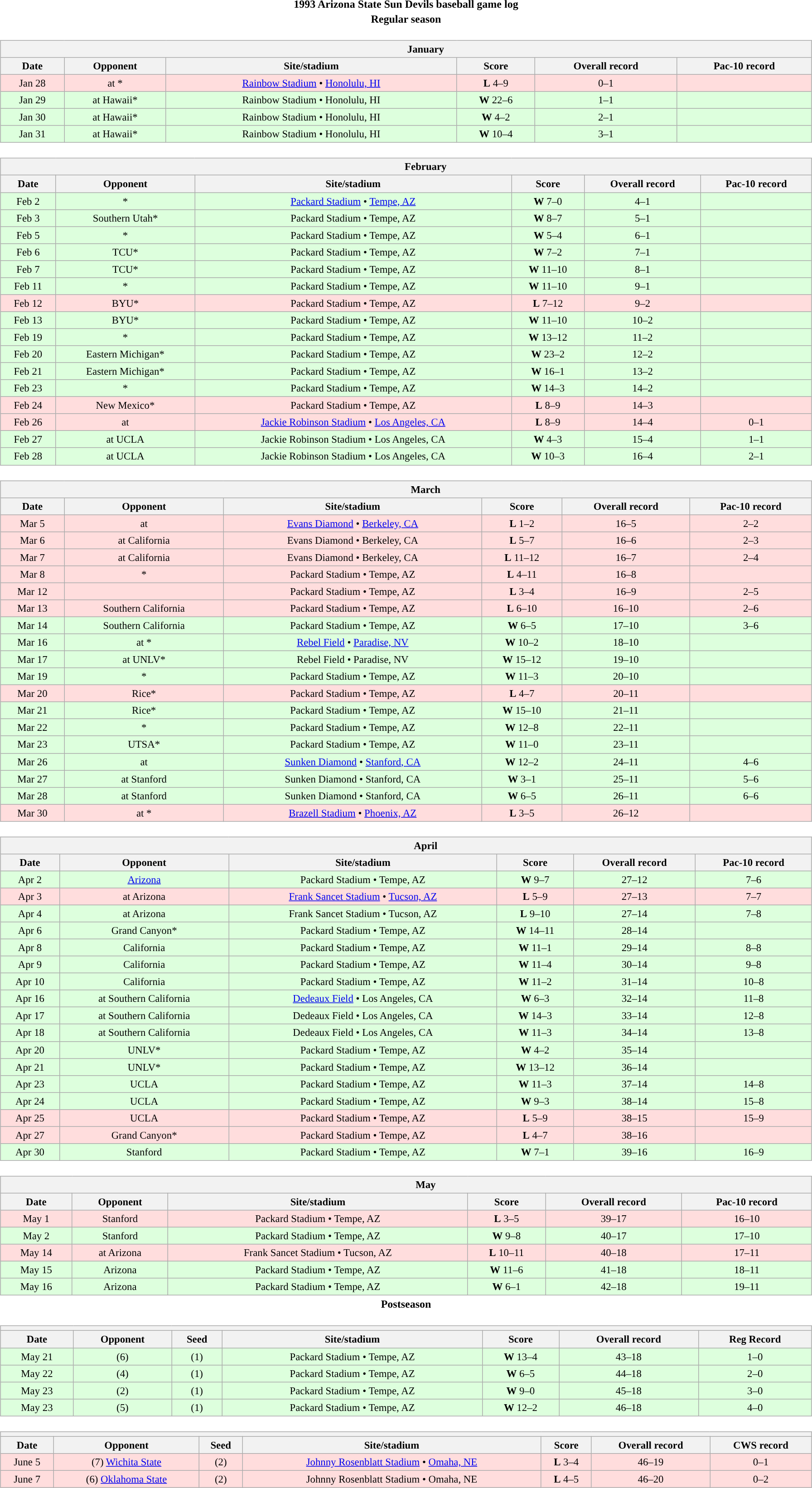<table class="toccolours" width=95% style="margin:1.5em auto; text-align:center;">
<tr>
<th colspan=2>1993 Arizona State Sun Devils baseball game log</th>
</tr>
<tr>
<th colspan=2>Regular season</th>
</tr>
<tr valign="top">
<td><br><table class="wikitable collapsible collapsed" style="margin:auto; font-size:95%; width:100%">
<tr>
<th colspan=11 style="padding-left:4em;">January</th>
</tr>
<tr>
<th>Date</th>
<th>Opponent</th>
<th>Site/stadium</th>
<th>Score</th>
<th>Overall record</th>
<th>Pac-10 record</th>
</tr>
<tr bgcolor=ffdddd>
<td>Jan 28</td>
<td>at *</td>
<td><a href='#'>Rainbow Stadium</a> • <a href='#'>Honolulu, HI</a></td>
<td><strong>L</strong> 4–9</td>
<td>0–1</td>
<td></td>
</tr>
<tr bgcolor=ddffdd>
<td>Jan 29</td>
<td>at Hawaii*</td>
<td>Rainbow Stadium • Honolulu, HI</td>
<td><strong>W</strong> 22–6</td>
<td>1–1</td>
<td></td>
</tr>
<tr bgcolor=ddffdd>
<td>Jan 30</td>
<td>at Hawaii*</td>
<td>Rainbow Stadium • Honolulu, HI</td>
<td><strong>W</strong> 4–2</td>
<td>2–1</td>
<td></td>
</tr>
<tr bgcolor=ddffdd>
<td>Jan 31</td>
<td>at Hawaii*</td>
<td>Rainbow Stadium • Honolulu, HI</td>
<td><strong>W</strong> 10–4</td>
<td>3–1</td>
<td></td>
</tr>
</table>
</td>
</tr>
<tr>
<td><br><table class="wikitable collapsible collapsed" style="margin:auto; font-size:95%; width:100%">
<tr>
<th colspan=11 style="padding-left:4em;">February</th>
</tr>
<tr>
<th>Date</th>
<th>Opponent</th>
<th>Site/stadium</th>
<th>Score</th>
<th>Overall record</th>
<th>Pac-10 record</th>
</tr>
<tr bgcolor=ddffdd>
<td>Feb 2</td>
<td>*</td>
<td><a href='#'>Packard Stadium</a> • <a href='#'>Tempe, AZ</a></td>
<td><strong>W</strong> 7–0</td>
<td>4–1</td>
<td></td>
</tr>
<tr bgcolor=ddffdd>
<td>Feb 3</td>
<td>Southern Utah*</td>
<td>Packard Stadium • Tempe, AZ</td>
<td><strong>W</strong> 8–7</td>
<td>5–1</td>
<td></td>
</tr>
<tr bgcolor=ddffdd>
<td>Feb 5</td>
<td>*</td>
<td>Packard Stadium • Tempe, AZ</td>
<td><strong>W</strong> 5–4</td>
<td>6–1</td>
<td></td>
</tr>
<tr bgcolor=ddffdd>
<td>Feb 6</td>
<td>TCU*</td>
<td>Packard Stadium • Tempe, AZ</td>
<td><strong>W</strong> 7–2</td>
<td>7–1</td>
<td></td>
</tr>
<tr bgcolor=ddffdd>
<td>Feb 7</td>
<td>TCU*</td>
<td>Packard Stadium • Tempe, AZ</td>
<td><strong>W</strong> 11–10</td>
<td>8–1</td>
<td></td>
</tr>
<tr bgcolor=ddffdd>
<td>Feb 11</td>
<td>*</td>
<td>Packard Stadium • Tempe, AZ</td>
<td><strong>W</strong> 11–10</td>
<td>9–1</td>
<td></td>
</tr>
<tr bgcolor=ffdddd>
<td>Feb 12</td>
<td>BYU*</td>
<td>Packard Stadium • Tempe, AZ</td>
<td><strong>L</strong> 7–12</td>
<td>9–2</td>
<td></td>
</tr>
<tr bgcolor=ddffdd>
<td>Feb 13</td>
<td>BYU*</td>
<td>Packard Stadium • Tempe, AZ</td>
<td><strong>W</strong> 11–10</td>
<td>10–2</td>
<td></td>
</tr>
<tr bgcolor=ddffdd>
<td>Feb 19</td>
<td>*</td>
<td>Packard Stadium • Tempe, AZ</td>
<td><strong>W</strong> 13–12</td>
<td>11–2</td>
<td></td>
</tr>
<tr bgcolor=ddffdd>
<td>Feb 20</td>
<td>Eastern Michigan*</td>
<td>Packard Stadium • Tempe, AZ</td>
<td><strong>W</strong> 23–2</td>
<td>12–2</td>
<td></td>
</tr>
<tr bgcolor=ddffdd>
<td>Feb 21</td>
<td>Eastern Michigan*</td>
<td>Packard Stadium • Tempe, AZ</td>
<td><strong>W</strong> 16–1</td>
<td>13–2</td>
<td></td>
</tr>
<tr bgcolor=ddffdd>
<td>Feb 23</td>
<td>*</td>
<td>Packard Stadium • Tempe, AZ</td>
<td><strong>W</strong> 14–3</td>
<td>14–2</td>
<td></td>
</tr>
<tr bgcolor=ffdddd>
<td>Feb 24</td>
<td>New Mexico*</td>
<td>Packard Stadium • Tempe, AZ</td>
<td><strong>L</strong> 8–9</td>
<td>14–3</td>
<td></td>
</tr>
<tr bgcolor=ffdddd>
<td>Feb 26</td>
<td>at </td>
<td><a href='#'>Jackie Robinson Stadium</a> • <a href='#'>Los Angeles, CA</a></td>
<td><strong>L</strong> 8–9</td>
<td>14–4</td>
<td>0–1</td>
</tr>
<tr bgcolor=ddffdd>
<td>Feb 27</td>
<td>at UCLA</td>
<td>Jackie Robinson Stadium • Los Angeles, CA</td>
<td><strong>W</strong> 4–3</td>
<td>15–4</td>
<td>1–1</td>
</tr>
<tr bgcolor=ddffdd>
<td>Feb 28</td>
<td>at UCLA</td>
<td>Jackie Robinson Stadium • Los Angeles, CA</td>
<td><strong>W</strong> 10–3</td>
<td>16–4</td>
<td>2–1</td>
</tr>
</table>
</td>
</tr>
<tr>
<td><br><table class="wikitable collapsible collapsed" style="margin:auto; font-size:95%; width:100%">
<tr>
<th colspan=11 style="padding-left:4em;">March</th>
</tr>
<tr>
<th>Date</th>
<th>Opponent</th>
<th>Site/stadium</th>
<th>Score</th>
<th>Overall record</th>
<th>Pac-10 record</th>
</tr>
<tr bgcolor=ffdddd>
<td>Mar 5</td>
<td>at </td>
<td><a href='#'>Evans Diamond</a> • <a href='#'>Berkeley, CA</a></td>
<td><strong>L</strong> 1–2</td>
<td>16–5</td>
<td>2–2</td>
</tr>
<tr bgcolor=ffdddd>
<td>Mar 6</td>
<td>at California</td>
<td>Evans Diamond • Berkeley, CA</td>
<td><strong>L</strong> 5–7</td>
<td>16–6</td>
<td>2–3</td>
</tr>
<tr bgcolor=ffdddd>
<td>Mar 7</td>
<td>at California</td>
<td>Evans Diamond • Berkeley, CA</td>
<td><strong>L</strong> 11–12</td>
<td>16–7</td>
<td>2–4</td>
</tr>
<tr bgcolor=ffdddd>
<td>Mar 8</td>
<td>*</td>
<td>Packard Stadium • Tempe, AZ</td>
<td><strong>L</strong> 4–11</td>
<td>16–8</td>
<td></td>
</tr>
<tr bgcolor=ffdddd>
<td>Mar 12</td>
<td></td>
<td>Packard Stadium • Tempe, AZ</td>
<td><strong>L</strong> 3–4</td>
<td>16–9</td>
<td>2–5</td>
</tr>
<tr bgcolor=ffdddd>
<td>Mar 13</td>
<td>Southern California</td>
<td>Packard Stadium • Tempe, AZ</td>
<td><strong>L</strong> 6–10</td>
<td>16–10</td>
<td>2–6</td>
</tr>
<tr bgcolor=ddffdd>
<td>Mar 14</td>
<td>Southern California</td>
<td>Packard Stadium • Tempe, AZ</td>
<td><strong>W</strong> 6–5</td>
<td>17–10</td>
<td>3–6</td>
</tr>
<tr bgcolor=ddffdd>
<td>Mar 16</td>
<td>at *</td>
<td><a href='#'>Rebel Field</a> • <a href='#'>Paradise, NV</a></td>
<td><strong>W</strong> 10–2</td>
<td>18–10</td>
<td></td>
</tr>
<tr bgcolor=ddffdd>
<td>Mar 17</td>
<td>at UNLV*</td>
<td>Rebel Field • Paradise, NV</td>
<td><strong>W</strong> 15–12</td>
<td>19–10</td>
<td></td>
</tr>
<tr bgcolor=ddffdd>
<td>Mar 19</td>
<td>*</td>
<td>Packard Stadium • Tempe, AZ</td>
<td><strong>W</strong> 11–3</td>
<td>20–10</td>
<td></td>
</tr>
<tr bgcolor=ffdddd>
<td>Mar 20</td>
<td>Rice*</td>
<td>Packard Stadium • Tempe, AZ</td>
<td><strong>L</strong> 4–7</td>
<td>20–11</td>
<td></td>
</tr>
<tr bgcolor=ddffdd>
<td>Mar 21</td>
<td>Rice*</td>
<td>Packard Stadium • Tempe, AZ</td>
<td><strong>W</strong> 15–10</td>
<td>21–11</td>
<td></td>
</tr>
<tr bgcolor=ddffdd>
<td>Mar 22</td>
<td>*</td>
<td>Packard Stadium • Tempe, AZ</td>
<td><strong>W</strong> 12–8</td>
<td>22–11</td>
<td></td>
</tr>
<tr bgcolor=ddffdd>
<td>Mar 23</td>
<td>UTSA*</td>
<td>Packard Stadium • Tempe, AZ</td>
<td><strong>W</strong> 11–0</td>
<td>23–11</td>
<td></td>
</tr>
<tr bgcolor=ddffdd>
<td>Mar 26</td>
<td>at </td>
<td><a href='#'>Sunken Diamond</a> • <a href='#'>Stanford, CA</a></td>
<td><strong>W</strong> 12–2</td>
<td>24–11</td>
<td>4–6</td>
</tr>
<tr bgcolor=ddffdd>
<td>Mar 27</td>
<td>at Stanford</td>
<td>Sunken Diamond • Stanford, CA</td>
<td><strong>W</strong> 3–1</td>
<td>25–11</td>
<td>5–6</td>
</tr>
<tr bgcolor=ddffdd>
<td>Mar 28</td>
<td>at Stanford</td>
<td>Sunken Diamond • Stanford, CA</td>
<td><strong>W</strong> 6–5</td>
<td>26–11</td>
<td>6–6</td>
</tr>
<tr bgcolor=ffdddd>
<td>Mar 30</td>
<td>at *</td>
<td><a href='#'>Brazell Stadium</a> • <a href='#'>Phoenix, AZ</a></td>
<td><strong>L</strong> 3–5</td>
<td>26–12</td>
<td></td>
</tr>
</table>
</td>
</tr>
<tr>
<td><br><table class="wikitable collapsible collapsed" style="margin:auto; font-size:95%; width:100%">
<tr>
<th colspan=11 style="padding-left:4em;">April</th>
</tr>
<tr>
<th>Date</th>
<th>Opponent</th>
<th>Site/stadium</th>
<th>Score</th>
<th>Overall record</th>
<th>Pac-10 record</th>
</tr>
<tr bgcolor=ddffdd>
<td>Apr 2</td>
<td><a href='#'>Arizona</a></td>
<td>Packard Stadium • Tempe, AZ</td>
<td><strong>W</strong> 9–7</td>
<td>27–12</td>
<td>7–6</td>
</tr>
<tr bgcolor=ffdddd>
<td>Apr 3</td>
<td>at Arizona</td>
<td><a href='#'>Frank Sancet Stadium</a> • <a href='#'>Tucson, AZ</a></td>
<td><strong>L</strong> 5–9</td>
<td>27–13</td>
<td>7–7</td>
</tr>
<tr bgcolor=ddffdd>
<td>Apr 4</td>
<td>at Arizona</td>
<td>Frank Sancet Stadium • Tucson, AZ</td>
<td><strong>L</strong> 9–10</td>
<td>27–14</td>
<td>7–8</td>
</tr>
<tr bgcolor=ddffdd>
<td>Apr 6</td>
<td>Grand Canyon*</td>
<td>Packard Stadium • Tempe, AZ</td>
<td><strong>W</strong> 14–11</td>
<td>28–14</td>
<td></td>
</tr>
<tr bgcolor=ddffdd>
<td>Apr 8</td>
<td>California</td>
<td>Packard Stadium • Tempe, AZ</td>
<td><strong>W</strong> 11–1</td>
<td>29–14</td>
<td>8–8</td>
</tr>
<tr bgcolor=ddffdd>
<td>Apr 9</td>
<td>California</td>
<td>Packard Stadium • Tempe, AZ</td>
<td><strong>W</strong> 11–4</td>
<td>30–14</td>
<td>9–8</td>
</tr>
<tr bgcolor=ddffdd>
<td>Apr 10</td>
<td>California</td>
<td>Packard Stadium • Tempe, AZ</td>
<td><strong>W</strong> 11–2</td>
<td>31–14</td>
<td>10–8</td>
</tr>
<tr bgcolor=ddffdd>
<td>Apr 16</td>
<td>at Southern California</td>
<td><a href='#'>Dedeaux Field</a> • Los Angeles, CA</td>
<td><strong>W</strong> 6–3</td>
<td>32–14</td>
<td>11–8</td>
</tr>
<tr bgcolor=ddffdd>
<td>Apr 17</td>
<td>at Southern California</td>
<td>Dedeaux Field • Los Angeles, CA</td>
<td><strong>W</strong> 14–3</td>
<td>33–14</td>
<td>12–8</td>
</tr>
<tr bgcolor=ddffdd>
<td>Apr 18</td>
<td>at Southern California</td>
<td>Dedeaux Field • Los Angeles, CA</td>
<td><strong>W</strong> 11–3</td>
<td>34–14</td>
<td>13–8</td>
</tr>
<tr bgcolor=ddffdd>
<td>Apr 20</td>
<td>UNLV*</td>
<td>Packard Stadium • Tempe, AZ</td>
<td><strong>W</strong> 4–2</td>
<td>35–14</td>
<td></td>
</tr>
<tr bgcolor=ddffdd>
<td>Apr 21</td>
<td>UNLV*</td>
<td>Packard Stadium • Tempe, AZ</td>
<td><strong>W</strong> 13–12</td>
<td>36–14</td>
<td></td>
</tr>
<tr bgcolor=ddffdd>
<td>Apr 23</td>
<td>UCLA</td>
<td>Packard Stadium • Tempe, AZ</td>
<td><strong>W</strong> 11–3</td>
<td>37–14</td>
<td>14–8</td>
</tr>
<tr bgcolor=ddffdd>
<td>Apr 24</td>
<td>UCLA</td>
<td>Packard Stadium • Tempe, AZ</td>
<td><strong>W</strong> 9–3</td>
<td>38–14</td>
<td>15–8</td>
</tr>
<tr bgcolor=ffdddd>
<td>Apr 25</td>
<td>UCLA</td>
<td>Packard Stadium • Tempe, AZ</td>
<td><strong>L</strong> 5–9</td>
<td>38–15</td>
<td>15–9</td>
</tr>
<tr bgcolor=ffdddd>
<td>Apr 27</td>
<td>Grand Canyon*</td>
<td>Packard Stadium • Tempe, AZ</td>
<td><strong>L</strong> 4–7</td>
<td>38–16</td>
<td></td>
</tr>
<tr bgcolor=ddffdd>
<td>Apr 30</td>
<td>Stanford</td>
<td>Packard Stadium • Tempe, AZ</td>
<td><strong>W</strong> 7–1</td>
<td>39–16</td>
<td>16–9</td>
</tr>
</table>
</td>
</tr>
<tr>
<td><br><table class="wikitable collapsible collapsed" style="margin:auto; font-size:95%; width:100%">
<tr>
<th colspan=11 style="padding-left:4em;">May</th>
</tr>
<tr>
<th>Date</th>
<th>Opponent</th>
<th>Site/stadium</th>
<th>Score</th>
<th>Overall record</th>
<th>Pac-10 record</th>
</tr>
<tr bgcolor=ffdddd>
<td>May 1</td>
<td>Stanford</td>
<td>Packard Stadium • Tempe, AZ</td>
<td><strong>L</strong> 3–5</td>
<td>39–17</td>
<td>16–10</td>
</tr>
<tr bgcolor=ddffdd>
<td>May 2</td>
<td>Stanford</td>
<td>Packard Stadium • Tempe, AZ</td>
<td><strong>W</strong> 9–8</td>
<td>40–17</td>
<td>17–10</td>
</tr>
<tr bgcolor=ffdddd>
<td>May 14</td>
<td>at Arizona</td>
<td>Frank Sancet Stadium • Tucson, AZ</td>
<td><strong>L</strong> 10–11</td>
<td>40–18</td>
<td>17–11</td>
</tr>
<tr bgcolor=ddffdd>
<td>May 15</td>
<td>Arizona</td>
<td>Packard Stadium • Tempe, AZ</td>
<td><strong>W</strong> 11–6</td>
<td>41–18</td>
<td>18–11</td>
</tr>
<tr bgcolor=ddffdd>
<td>May 16</td>
<td>Arizona</td>
<td>Packard Stadium • Tempe, AZ</td>
<td><strong>W</strong> 6–1</td>
<td>42–18</td>
<td>19–11</td>
</tr>
</table>
</td>
</tr>
<tr>
<th colspan=2>Postseason</th>
</tr>
<tr valign="top">
<td><br><table class="wikitable collapsible collapsed" style="margin:auto; font-size:95%; width:100%">
<tr>
<th colspan=11 style="padding-left:4em;"></th>
</tr>
<tr>
<th>Date</th>
<th>Opponent</th>
<th>Seed</th>
<th>Site/stadium</th>
<th>Score</th>
<th>Overall record</th>
<th>Reg Record</th>
</tr>
<tr bgcolor=ddffdd>
<td>May 21</td>
<td>(6) </td>
<td>(1)</td>
<td>Packard Stadium • Tempe, AZ</td>
<td><strong>W</strong> 13–4</td>
<td>43–18</td>
<td>1–0</td>
</tr>
<tr bgcolor=ddffdd>
<td>May 22</td>
<td>(4) </td>
<td>(1)</td>
<td>Packard Stadium • Tempe, AZ</td>
<td><strong>W</strong> 6–5</td>
<td>44–18</td>
<td>2–0</td>
</tr>
<tr bgcolor=ddffdd>
<td>May 23</td>
<td>(2) </td>
<td>(1)</td>
<td>Packard Stadium • Tempe, AZ</td>
<td><strong>W</strong> 9–0</td>
<td>45–18</td>
<td>3–0</td>
</tr>
<tr bgcolor=ddffdd>
<td>May 23</td>
<td>(5) </td>
<td>(1)</td>
<td>Packard Stadium • Tempe, AZ</td>
<td><strong>W</strong> 12–2</td>
<td>46–18</td>
<td>4–0</td>
</tr>
</table>
</td>
</tr>
<tr valign="top">
<td><br><table class="wikitable collapsible collapsed" style="margin:auto; font-size:95%; width:100%">
<tr>
<th colspan=11 style="padding-left:4em; "></th>
</tr>
<tr>
<th>Date</th>
<th>Opponent</th>
<th>Seed</th>
<th>Site/stadium</th>
<th>Score</th>
<th>Overall record</th>
<th>CWS record</th>
</tr>
<tr bgcolor=ffdddd>
<td>June 5</td>
<td>(7) <a href='#'>Wichita State</a></td>
<td>(2)</td>
<td><a href='#'>Johnny Rosenblatt Stadium</a> • <a href='#'>Omaha, NE</a></td>
<td><strong>L</strong> 3–4</td>
<td>46–19</td>
<td>0–1</td>
</tr>
<tr bgcolor=ffdddd>
<td>June 7</td>
<td>(6) <a href='#'>Oklahoma State</a></td>
<td>(2)</td>
<td>Johnny Rosenblatt Stadium • Omaha, NE</td>
<td><strong>L</strong> 4–5</td>
<td>46–20</td>
<td>0–2</td>
</tr>
</table>
</td>
</tr>
</table>
